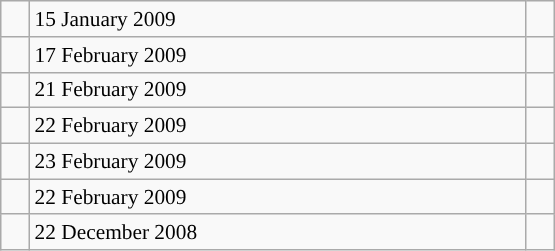<table class="wikitable" style="font-size: 89%; float: left; width: 26em; margin-right: 1em; height: 165px;">
<tr>
<td></td>
<td>15 January 2009</td>
<td></td>
</tr>
<tr>
<td></td>
<td>17 February 2009</td>
<td></td>
</tr>
<tr>
<td></td>
<td>21 February 2009</td>
<td></td>
</tr>
<tr>
<td></td>
<td>22 February 2009</td>
<td></td>
</tr>
<tr>
<td></td>
<td>23 February 2009</td>
<td></td>
</tr>
<tr>
<td></td>
<td>22 February 2009</td>
<td></td>
</tr>
<tr>
<td></td>
<td>22 December 2008</td>
<td></td>
</tr>
</table>
